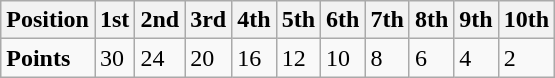<table class="wikitable">
<tr>
<th>Position</th>
<th>1st</th>
<th>2nd</th>
<th>3rd</th>
<th>4th</th>
<th>5th</th>
<th>6th</th>
<th>7th</th>
<th>8th</th>
<th>9th</th>
<th>10th</th>
</tr>
<tr>
<td><strong>Points</strong></td>
<td>30</td>
<td>24</td>
<td>20</td>
<td>16</td>
<td>12</td>
<td>10</td>
<td>8</td>
<td>6</td>
<td>4</td>
<td>2</td>
</tr>
</table>
